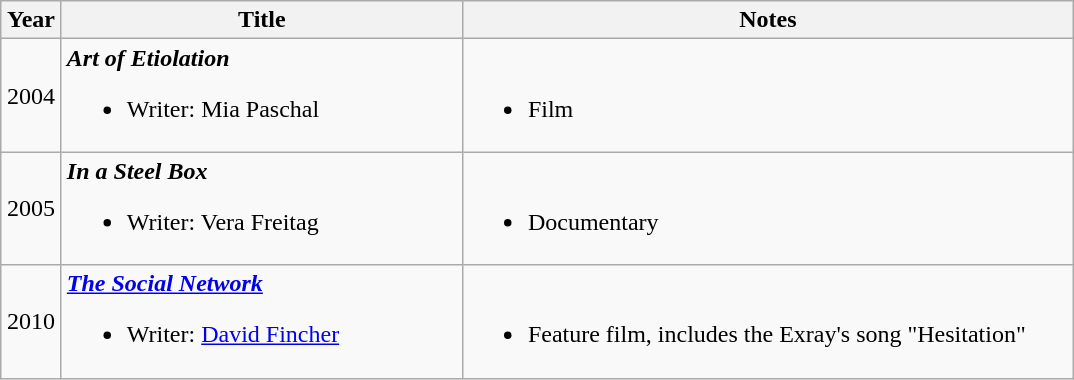<table class="wikitable">
<tr>
<th width="33">Year</th>
<th width="260">Title</th>
<th width="400">Notes</th>
</tr>
<tr>
<td align="center">2004</td>
<td><strong><em>Art of Etiolation</em></strong><br><ul><li>Writer: Mia Paschal</li></ul></td>
<td><br><ul><li>Film</li></ul></td>
</tr>
<tr>
<td align="center">2005</td>
<td><strong><em>In a Steel Box</em></strong><br><ul><li>Writer: Vera Freitag</li></ul></td>
<td><br><ul><li>Documentary</li></ul></td>
</tr>
<tr>
<td align="center">2010</td>
<td><strong><em><a href='#'>The Social Network</a></em></strong><br><ul><li>Writer: <a href='#'>David Fincher</a></li></ul></td>
<td><br><ul><li>Feature film, includes the Exray's song "Hesitation"</li></ul></td>
</tr>
</table>
